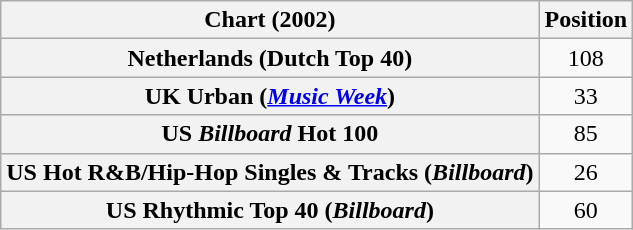<table class="wikitable sortable plainrowheaders" style="text-align:center">
<tr>
<th scope="col">Chart (2002)</th>
<th scope="col">Position</th>
</tr>
<tr>
<th scope="row">Netherlands (Dutch Top 40)</th>
<td>108</td>
</tr>
<tr>
<th scope="row">UK Urban (<em><a href='#'>Music Week</a></em>)</th>
<td>33</td>
</tr>
<tr>
<th scope="row">US <em>Billboard</em> Hot 100</th>
<td>85</td>
</tr>
<tr>
<th scope="row">US Hot R&B/Hip-Hop Singles & Tracks (<em>Billboard</em>)</th>
<td>26</td>
</tr>
<tr>
<th scope="row">US Rhythmic Top 40 (<em>Billboard</em>)</th>
<td>60</td>
</tr>
</table>
